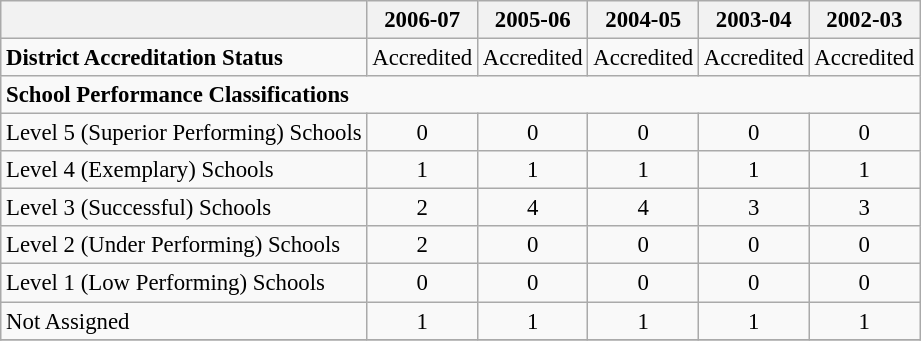<table class="wikitable" style="font-size: 95%;">
<tr>
<th></th>
<th>2006-07</th>
<th>2005-06</th>
<th>2004-05</th>
<th>2003-04</th>
<th>2002-03</th>
</tr>
<tr>
<td align="left"><strong>District Accreditation Status</strong></td>
<td align="center">Accredited</td>
<td align="center">Accredited</td>
<td align="center">Accredited</td>
<td align="center">Accredited</td>
<td align="center">Accredited</td>
</tr>
<tr>
<td align="left" colspan="6"><strong>School Performance Classifications</strong></td>
</tr>
<tr>
<td align="left">Level 5 (Superior Performing) Schools</td>
<td align="center">0</td>
<td align="center">0</td>
<td align="center">0</td>
<td align="center">0</td>
<td align="center">0</td>
</tr>
<tr>
<td align="left">Level 4 (Exemplary) Schools</td>
<td align="center">1</td>
<td align="center">1</td>
<td align="center">1</td>
<td align="center">1</td>
<td align="center">1</td>
</tr>
<tr>
<td align="left">Level 3 (Successful) Schools</td>
<td align="center">2</td>
<td align="center">4</td>
<td align="center">4</td>
<td align="center">3</td>
<td align="center">3</td>
</tr>
<tr>
<td align="left">Level 2 (Under Performing) Schools</td>
<td align="center">2</td>
<td align="center">0</td>
<td align="center">0</td>
<td align="center">0</td>
<td align="center">0</td>
</tr>
<tr>
<td align="left">Level 1 (Low Performing) Schools</td>
<td align="center">0</td>
<td align="center">0</td>
<td align="center">0</td>
<td align="center">0</td>
<td align="center">0</td>
</tr>
<tr>
<td align="left">Not Assigned</td>
<td align="center">1</td>
<td align="center">1</td>
<td align="center">1</td>
<td align="center">1</td>
<td align="center">1</td>
</tr>
<tr>
</tr>
</table>
